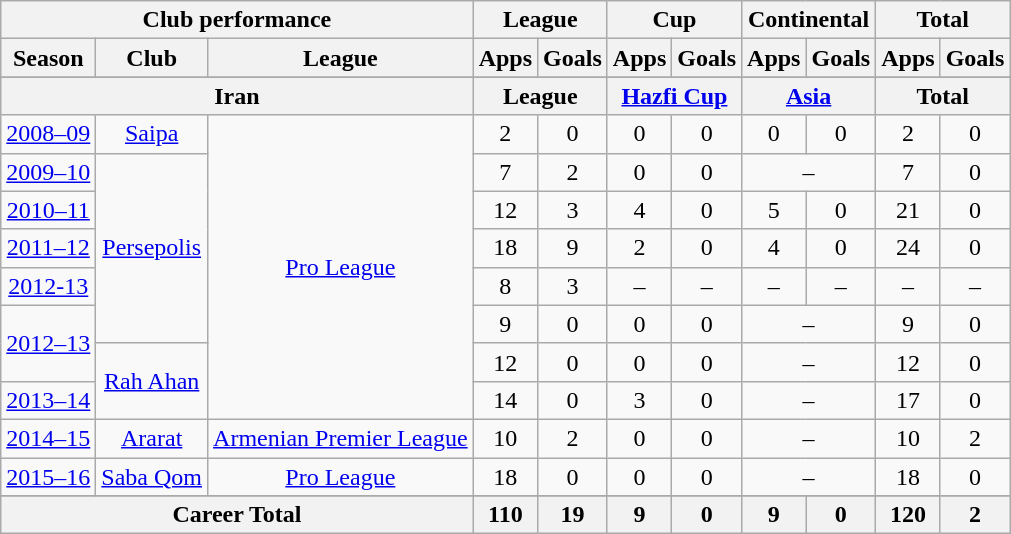<table class="wikitable" style="text-align:center">
<tr>
<th colspan=3>Club performance</th>
<th colspan=2>League</th>
<th colspan=2>Cup</th>
<th colspan=2>Continental</th>
<th colspan=2>Total</th>
</tr>
<tr>
<th>Season</th>
<th>Club</th>
<th>League</th>
<th>Apps</th>
<th>Goals</th>
<th>Apps</th>
<th>Goals</th>
<th>Apps</th>
<th>Goals</th>
<th>Apps</th>
<th>Goals</th>
</tr>
<tr>
</tr>
<tr>
<th colspan=3>Iran</th>
<th colspan=2>League</th>
<th colspan=2><a href='#'>Hazfi Cup</a></th>
<th colspan=2><a href='#'>Asia</a></th>
<th colspan=2>Total</th>
</tr>
<tr>
<td><a href='#'>2008–09</a></td>
<td><a href='#'>Saipa</a></td>
<td rowspan="8"><a href='#'>Pro League</a></td>
<td>2</td>
<td>0</td>
<td>0</td>
<td>0</td>
<td>0</td>
<td>0</td>
<td>2</td>
<td>0</td>
</tr>
<tr align=center>
<td><a href='#'>2009–10</a></td>
<td rowspan="5"><a href='#'>Persepolis</a></td>
<td>7</td>
<td>2</td>
<td>0</td>
<td>0</td>
<td colspan="2">–</td>
<td>7</td>
<td>0</td>
</tr>
<tr>
<td><a href='#'>2010–11</a></td>
<td>12</td>
<td>3</td>
<td>4</td>
<td>0</td>
<td>5</td>
<td>0</td>
<td>21</td>
<td>0</td>
</tr>
<tr>
<td><a href='#'>2011–12</a></td>
<td>18</td>
<td>9</td>
<td>2</td>
<td>0</td>
<td>4</td>
<td>0</td>
<td>24</td>
<td>0</td>
</tr>
<tr>
<td><a href='#'>2012-13</a></td>
<td>8</td>
<td>3</td>
<td>–</td>
<td>–</td>
<td>–</td>
<td>–</td>
<td>–</td>
<td>–</td>
</tr>
<tr>
<td rowspan="2"><a href='#'>2012–13</a></td>
<td>9</td>
<td>0</td>
<td>0</td>
<td>0</td>
<td colspan="2">–</td>
<td>9</td>
<td>0</td>
</tr>
<tr>
<td rowspan="2"><a href='#'>Rah Ahan</a></td>
<td>12</td>
<td>0</td>
<td>0</td>
<td>0</td>
<td colspan="2">–</td>
<td>12</td>
<td>0</td>
</tr>
<tr>
<td><a href='#'>2013–14</a></td>
<td>14</td>
<td>0</td>
<td>3</td>
<td>0</td>
<td colspan="2">–</td>
<td>17</td>
<td>0</td>
</tr>
<tr>
<td><a href='#'>2014–15</a></td>
<td><a href='#'>Ararat</a></td>
<td><a href='#'>Armenian Premier League</a></td>
<td>10</td>
<td>2</td>
<td>0</td>
<td>0</td>
<td colspan="2">–</td>
<td>10</td>
<td>2</td>
</tr>
<tr>
<td><a href='#'>2015–16</a></td>
<td><a href='#'>Saba Qom</a></td>
<td><a href='#'>Pro League</a></td>
<td>18</td>
<td>0</td>
<td>0</td>
<td>0</td>
<td colspan="2">–</td>
<td>18</td>
<td>0</td>
</tr>
<tr>
</tr>
<tr align=center>
</tr>
<tr>
<th colspan="3">Career Total</th>
<th>110</th>
<th>19</th>
<th>9</th>
<th>0</th>
<th>9</th>
<th>0</th>
<th>120</th>
<th>2</th>
</tr>
</table>
